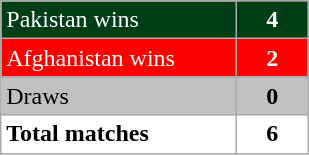<table class="wikitable">
<tr style="color:#fff; background:#003F16;">
<td style="width:150px;">Pakistan wins</td>
<td style="color:#fff; background:#003F16; text-align:center; width:40px;"><strong>4</strong></td>
</tr>
<tr style="color:#fff;">
<td style="background:#FF0000">Afghanistan wins</td>
<td style="color:#fff; background:#FF0000; text-align: center;"><strong>2</strong></td>
</tr>
<tr style="color:#000; background:silver;">
<td>Draws</td>
<td style="color:#000; background:silver; text-align:center;"><strong>0</strong></td>
</tr>
<tr style="color:#000; background:#fff;">
<td><strong>Total matches</strong></td>
<td style="color:#000; background:#fff; text-align:center;"><strong>6</strong></td>
</tr>
</table>
